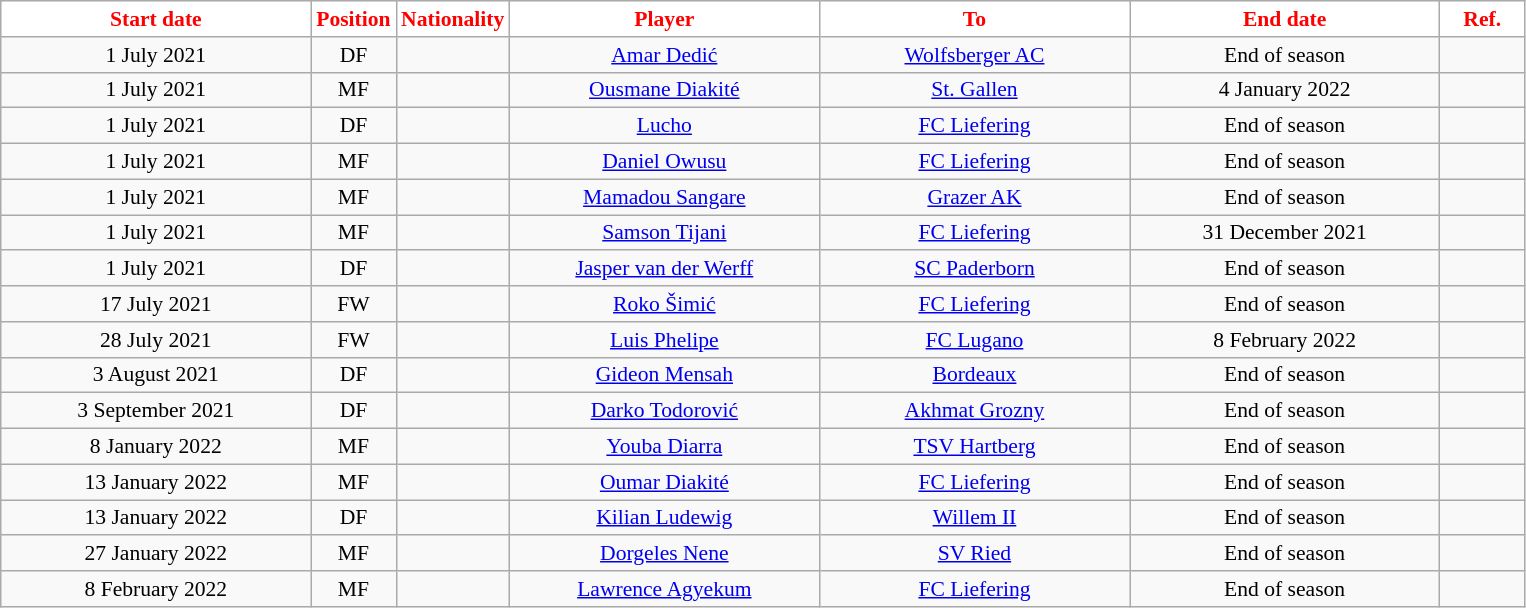<table class="wikitable"  style="text-align:center; font-size:90%; ">
<tr>
<th style="background:#FFFFFF; color:#FF0000; width:200px;">Start date</th>
<th style="background:#FFFFFF; color:#FF0000; width:50px;">Position</th>
<th style="background:#FFFFFF; color:#FF0000; width:50px;">Nationality</th>
<th style="background:#FFFFFF; color:#FF0000; width:200px;">Player</th>
<th style="background:#FFFFFF; color:#FF0000; width:200px;">To</th>
<th style="background:#FFFFFF; color:#FF0000; width:200px;">End date</th>
<th style="background:#FFFFFF; color:#FF0000; width:50px;">Ref.</th>
</tr>
<tr>
<td>1 July 2021</td>
<td>DF</td>
<td></td>
<td><a href='#'>Amar Dedić</a></td>
<td><a href='#'>Wolfsberger AC</a></td>
<td>End of season</td>
<td></td>
</tr>
<tr>
<td>1 July 2021</td>
<td>MF</td>
<td></td>
<td><a href='#'>Ousmane Diakité</a></td>
<td> <a href='#'>St. Gallen</a></td>
<td>4 January 2022</td>
<td></td>
</tr>
<tr>
<td>1 July 2021</td>
<td>DF</td>
<td></td>
<td><a href='#'>Lucho</a></td>
<td><a href='#'>FC Liefering</a></td>
<td>End of season</td>
<td></td>
</tr>
<tr>
<td>1 July 2021</td>
<td>MF</td>
<td></td>
<td><a href='#'>Daniel Owusu</a></td>
<td><a href='#'>FC Liefering</a></td>
<td>End of season</td>
<td></td>
</tr>
<tr>
<td>1 July 2021</td>
<td>MF</td>
<td></td>
<td><a href='#'>Mamadou Sangare</a></td>
<td><a href='#'>Grazer AK</a></td>
<td>End of season</td>
<td></td>
</tr>
<tr>
<td>1 July 2021</td>
<td>MF</td>
<td></td>
<td><a href='#'>Samson Tijani</a></td>
<td><a href='#'>FC Liefering</a></td>
<td>31 December 2021</td>
<td></td>
</tr>
<tr>
<td>1 July 2021</td>
<td>DF</td>
<td></td>
<td><a href='#'>Jasper van der Werff</a></td>
<td> <a href='#'>SC Paderborn</a></td>
<td>End of season</td>
<td></td>
</tr>
<tr>
<td>17 July 2021</td>
<td>FW</td>
<td></td>
<td><a href='#'>Roko Šimić</a></td>
<td><a href='#'>FC Liefering</a></td>
<td>End of season</td>
<td></td>
</tr>
<tr>
<td>28 July 2021</td>
<td>FW</td>
<td></td>
<td><a href='#'>Luis Phelipe</a></td>
<td> <a href='#'>FC Lugano</a></td>
<td>8 February 2022</td>
<td></td>
</tr>
<tr>
<td>3 August 2021</td>
<td>DF</td>
<td></td>
<td><a href='#'>Gideon Mensah</a></td>
<td> <a href='#'>Bordeaux</a></td>
<td>End of season</td>
<td></td>
</tr>
<tr>
<td>3 September 2021</td>
<td>DF</td>
<td></td>
<td><a href='#'>Darko Todorović</a></td>
<td> <a href='#'>Akhmat Grozny</a></td>
<td>End of season</td>
<td></td>
</tr>
<tr>
<td>8 January 2022</td>
<td>MF</td>
<td></td>
<td><a href='#'>Youba Diarra</a></td>
<td><a href='#'>TSV Hartberg</a></td>
<td>End of season</td>
<td></td>
</tr>
<tr>
<td>13 January 2022</td>
<td>MF</td>
<td></td>
<td><a href='#'>Oumar Diakité</a></td>
<td><a href='#'>FC Liefering</a></td>
<td>End of season</td>
<td></td>
</tr>
<tr>
<td>13 January 2022</td>
<td>DF</td>
<td></td>
<td><a href='#'>Kilian Ludewig</a></td>
<td> <a href='#'>Willem II</a></td>
<td>End of season</td>
<td></td>
</tr>
<tr>
<td>27 January 2022</td>
<td>MF</td>
<td></td>
<td><a href='#'>Dorgeles Nene</a></td>
<td><a href='#'>SV Ried</a></td>
<td>End of season</td>
<td></td>
</tr>
<tr>
<td>8 February 2022</td>
<td>MF</td>
<td></td>
<td><a href='#'>Lawrence Agyekum</a></td>
<td><a href='#'>FC Liefering</a></td>
<td>End of season</td>
<td></td>
</tr>
</table>
